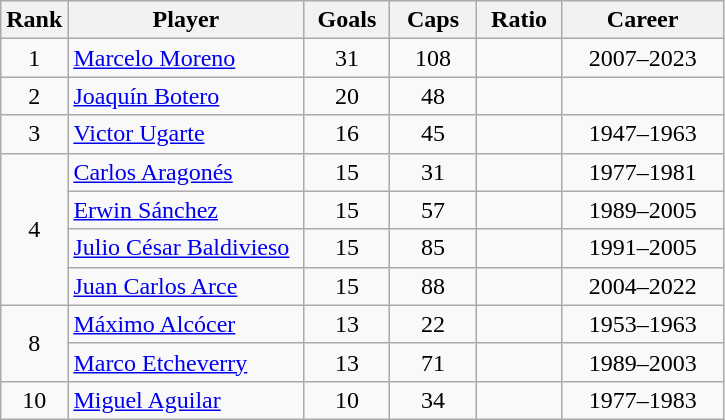<table class="wikitable sortable" style="text-align:center">
<tr>
<th width=30>Rank</th>
<th width=150>Player</th>
<th width=50>Goals</th>
<th width=50>Caps</th>
<th width=50>Ratio</th>
<th width=100>Career</th>
</tr>
<tr>
<td>1</td>
<td align="left"><a href='#'>Marcelo Moreno</a></td>
<td>31</td>
<td>108</td>
<td></td>
<td>2007–2023</td>
</tr>
<tr>
<td>2</td>
<td align="left"><a href='#'>Joaquín Botero</a></td>
<td>20</td>
<td>48</td>
<td></td>
<td></td>
</tr>
<tr>
<td>3</td>
<td align="left"><a href='#'>Victor Ugarte</a></td>
<td>16</td>
<td>45</td>
<td></td>
<td>1947–1963</td>
</tr>
<tr>
<td rowspan=4>4</td>
<td align="left"><a href='#'>Carlos Aragonés</a></td>
<td>15</td>
<td>31</td>
<td></td>
<td>1977–1981</td>
</tr>
<tr>
<td align="left"><a href='#'>Erwin Sánchez</a></td>
<td>15</td>
<td>57</td>
<td></td>
<td>1989–2005</td>
</tr>
<tr>
<td align="left"><a href='#'>Julio César Baldivieso</a></td>
<td>15</td>
<td>85</td>
<td></td>
<td>1991–2005</td>
</tr>
<tr>
<td align="left"><a href='#'>Juan Carlos Arce</a></td>
<td>15</td>
<td>88</td>
<td></td>
<td>2004–2022</td>
</tr>
<tr>
<td rowspan=2>8</td>
<td align="left"><a href='#'>Máximo Alcócer</a></td>
<td>13</td>
<td>22</td>
<td></td>
<td>1953–1963</td>
</tr>
<tr>
<td align="left"><a href='#'>Marco Etcheverry</a></td>
<td>13</td>
<td>71</td>
<td></td>
<td>1989–2003</td>
</tr>
<tr>
<td>10</td>
<td align="left"><a href='#'>Miguel Aguilar</a></td>
<td>10</td>
<td>34</td>
<td></td>
<td>1977–1983</td>
</tr>
</table>
